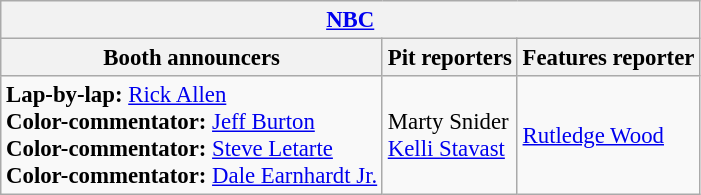<table class="wikitable" style="font-size: 95%">
<tr>
<th colspan="3"><a href='#'>NBC</a></th>
</tr>
<tr>
<th>Booth announcers</th>
<th>Pit reporters</th>
<th>Features reporter</th>
</tr>
<tr>
<td><strong>Lap-by-lap:</strong> <a href='#'>Rick Allen</a><br><strong>Color-commentator:</strong> <a href='#'>Jeff Burton</a><br><strong>Color-commentator:</strong> <a href='#'>Steve Letarte</a><br><strong>Color-commentator:</strong> <a href='#'>Dale Earnhardt Jr.</a></td>
<td>Marty Snider<br><a href='#'>Kelli Stavast</a></td>
<td><a href='#'>Rutledge Wood</a></td>
</tr>
</table>
